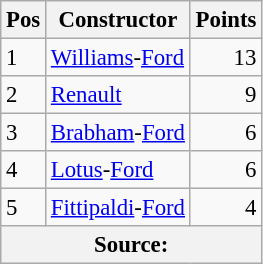<table class="wikitable" style="font-size: 95%;">
<tr>
<th>Pos</th>
<th>Constructor</th>
<th>Points</th>
</tr>
<tr>
<td>1</td>
<td> <a href='#'>Williams</a>-<a href='#'>Ford</a></td>
<td align="right">13</td>
</tr>
<tr>
<td>2</td>
<td> <a href='#'>Renault</a></td>
<td align="right">9</td>
</tr>
<tr>
<td>3</td>
<td> <a href='#'>Brabham</a>-<a href='#'>Ford</a></td>
<td align="right">6</td>
</tr>
<tr>
<td>4</td>
<td> <a href='#'>Lotus</a>-<a href='#'>Ford</a></td>
<td align="right">6</td>
</tr>
<tr>
<td>5</td>
<td> <a href='#'>Fittipaldi</a>-<a href='#'>Ford</a></td>
<td align="right">4</td>
</tr>
<tr>
<th colspan=4>Source:</th>
</tr>
</table>
